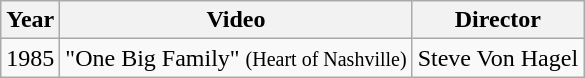<table class="wikitable">
<tr>
<th>Year</th>
<th>Video</th>
<th>Director</th>
</tr>
<tr>
<td>1985</td>
<td>"One Big Family" <small>(Heart of Nashville)</small></td>
<td>Steve Von Hagel</td>
</tr>
</table>
